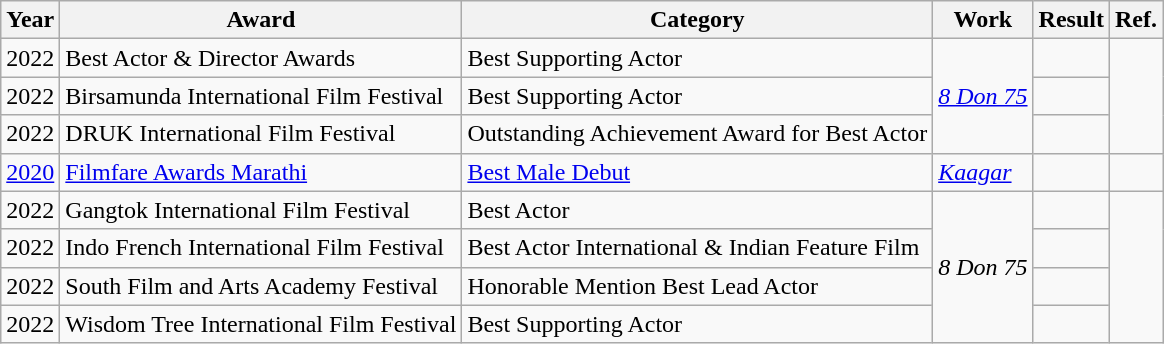<table class="wikitable">
<tr>
<th>Year</th>
<th>Award</th>
<th>Category</th>
<th>Work</th>
<th>Result</th>
<th>Ref.</th>
</tr>
<tr>
<td>2022</td>
<td>Best Actor & Director Awards</td>
<td>Best Supporting Actor</td>
<td rowspan="3"><em><a href='#'>8 Don 75</a></em></td>
<td></td>
<td rowspan="3"></td>
</tr>
<tr>
<td>2022</td>
<td>Birsamunda International Film Festival</td>
<td>Best Supporting Actor</td>
<td></td>
</tr>
<tr>
<td>2022</td>
<td>DRUK International Film Festival</td>
<td>Outstanding Achievement Award for Best Actor</td>
<td></td>
</tr>
<tr>
<td rowspan="1"><a href='#'>2020</a></td>
<td><a href='#'>Filmfare Awards Marathi</a></td>
<td><a href='#'>Best Male Debut</a></td>
<td rowspan="1"><em><a href='#'>Kaagar</a></em></td>
<td></td>
<td rowspan="1"></td>
</tr>
<tr>
<td>2022</td>
<td>Gangtok International Film Festival</td>
<td>Best Actor</td>
<td rowspan="4"><em>8 Don 75</em></td>
<td></td>
<td rowspan="4"></td>
</tr>
<tr>
<td>2022</td>
<td>Indo French International Film Festival</td>
<td>Best Actor International & Indian Feature Film</td>
<td></td>
</tr>
<tr>
<td>2022</td>
<td>South Film and Arts Academy Festival</td>
<td>Honorable Mention Best Lead Actor</td>
<td></td>
</tr>
<tr>
<td>2022</td>
<td>Wisdom Tree International Film Festival</td>
<td>Best Supporting Actor</td>
<td></td>
</tr>
</table>
